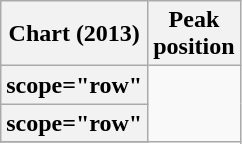<table class="wikitable sortable plainrowheaders">
<tr>
<th scope="col">Chart (2013)</th>
<th scope="col">Peak<br>position</th>
</tr>
<tr>
<th>scope="row"</th>
</tr>
<tr>
<th>scope="row"</th>
</tr>
<tr>
</tr>
</table>
